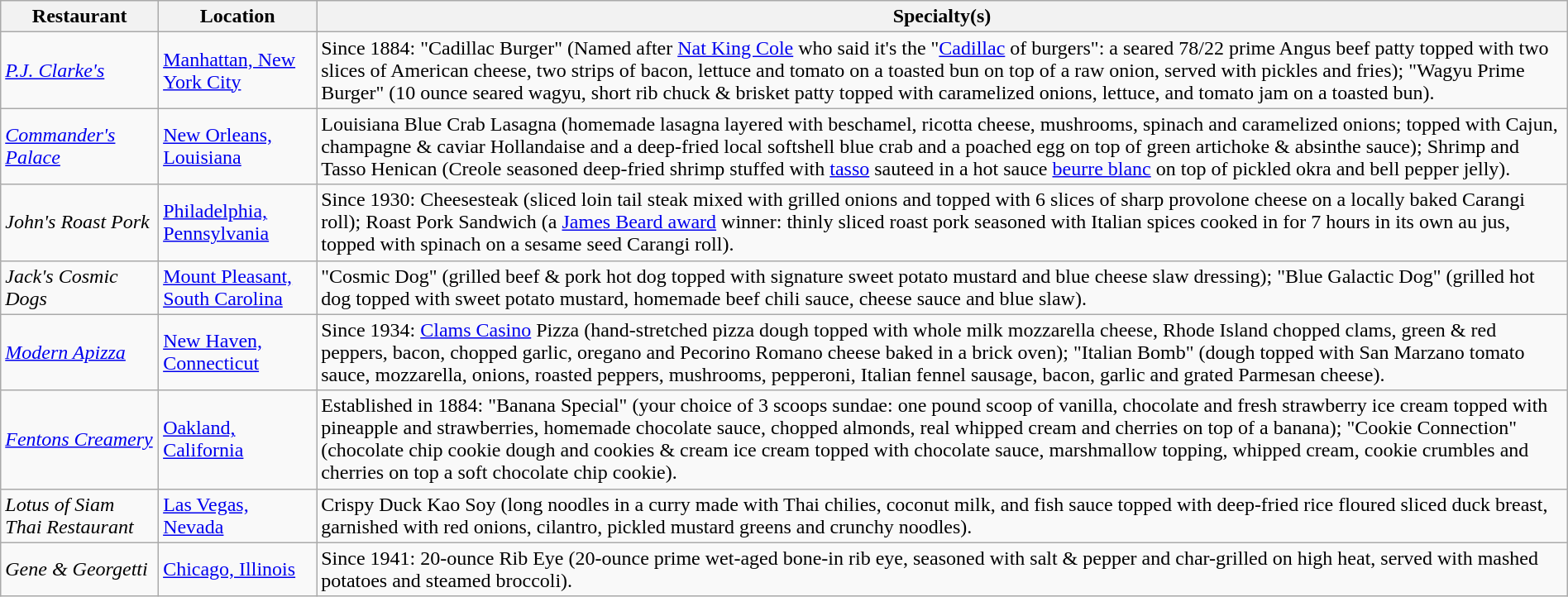<table class="wikitable" style="width:100%;">
<tr>
<th>Restaurant</th>
<th>Location</th>
<th>Specialty(s)</th>
</tr>
<tr>
<td><em><a href='#'>P.J. Clarke's</a></em></td>
<td><a href='#'>Manhattan, New York City</a></td>
<td>Since 1884: "Cadillac Burger" (Named after <a href='#'>Nat King Cole</a> who said it's the "<a href='#'>Cadillac</a> of burgers": a seared 78/22 prime Angus beef patty topped with two slices of American cheese, two strips of bacon, lettuce and tomato on a toasted bun on top of a raw onion, served with pickles and fries); "Wagyu Prime Burger" (10 ounce seared wagyu, short rib chuck & brisket patty topped with caramelized onions, lettuce, and tomato jam on a toasted bun).</td>
</tr>
<tr>
<td><em><a href='#'>Commander's Palace</a></em></td>
<td><a href='#'>New Orleans, Louisiana</a></td>
<td>Louisiana Blue Crab Lasagna (homemade lasagna layered with beschamel, ricotta cheese, mushrooms, spinach and caramelized onions; topped with Cajun, champagne & caviar Hollandaise and a deep-fried local softshell blue crab and a poached egg on top of green artichoke & absinthe sauce); Shrimp and Tasso Henican (Creole seasoned deep-fried shrimp stuffed with <a href='#'>tasso</a> sauteed in a hot sauce <a href='#'>beurre blanc</a> on top of pickled okra and bell pepper jelly).</td>
</tr>
<tr>
<td><em>John's Roast Pork</em></td>
<td><a href='#'>Philadelphia, Pennsylvania</a></td>
<td>Since 1930: Cheesesteak (sliced loin tail steak mixed with grilled onions and topped with 6 slices of sharp provolone cheese on a locally baked Carangi roll); Roast Pork Sandwich (a <a href='#'>James Beard award</a> winner: thinly sliced roast pork seasoned with Italian spices cooked in for 7 hours in its own au jus, topped with spinach on a sesame seed Carangi roll).</td>
</tr>
<tr>
<td><em>Jack's Cosmic Dogs</em></td>
<td><a href='#'>Mount Pleasant, South Carolina</a></td>
<td>"Cosmic Dog" (grilled beef & pork hot dog topped with signature sweet potato mustard and blue cheese slaw dressing); "Blue Galactic Dog" (grilled hot dog topped with sweet potato mustard, homemade beef chili sauce, cheese sauce and blue slaw).</td>
</tr>
<tr>
<td><em><a href='#'>Modern Apizza</a></em></td>
<td><a href='#'>New Haven, Connecticut</a></td>
<td>Since 1934: <a href='#'>Clams Casino</a> Pizza (hand-stretched pizza dough topped with whole milk mozzarella cheese, Rhode Island chopped clams, green & red peppers, bacon, chopped garlic, oregano and Pecorino Romano cheese baked in a brick oven); "Italian Bomb" (dough topped with San Marzano tomato sauce, mozzarella, onions, roasted peppers, mushrooms, pepperoni, Italian fennel sausage, bacon, garlic and grated Parmesan cheese).</td>
</tr>
<tr>
<td><em><a href='#'>Fentons Creamery</a></em></td>
<td><a href='#'>Oakland, California</a></td>
<td>Established in 1884: "Banana Special" (your choice of 3 scoops sundae: one pound scoop of vanilla, chocolate and fresh strawberry ice cream topped with pineapple and strawberries, homemade chocolate sauce, chopped almonds, real whipped cream and cherries on top of a banana); "Cookie Connection" (chocolate chip cookie dough and cookies & cream ice cream topped with chocolate sauce, marshmallow topping, whipped cream, cookie crumbles and cherries on top a soft chocolate chip cookie).</td>
</tr>
<tr>
<td><em>Lotus of Siam Thai Restaurant</em></td>
<td><a href='#'>Las Vegas, Nevada</a></td>
<td>Crispy Duck Kao Soy (long noodles in a curry made with Thai chilies, coconut milk, and fish sauce topped with deep-fried rice floured sliced duck breast, garnished with red onions, cilantro, pickled mustard greens and crunchy noodles).</td>
</tr>
<tr>
<td><em>Gene & Georgetti</em></td>
<td><a href='#'>Chicago, Illinois</a></td>
<td>Since 1941: 20-ounce Rib Eye (20-ounce prime wet-aged bone-in rib eye, seasoned with salt & pepper and char-grilled on high heat, served with mashed potatoes and steamed broccoli).</td>
</tr>
</table>
